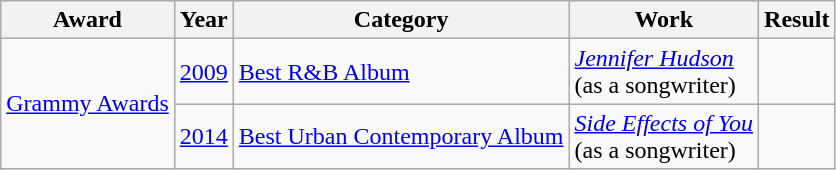<table class="wikitable">
<tr>
<th>Award</th>
<th>Year</th>
<th>Category</th>
<th>Work</th>
<th>Result</th>
</tr>
<tr>
<td rowspan=2><a href='#'>Grammy Awards</a></td>
<td><a href='#'>2009</a></td>
<td><a href='#'>Best R&B Album</a></td>
<td><em><a href='#'>Jennifer Hudson</a></em><br>(as a songwriter)</td>
<td></td>
</tr>
<tr>
<td><a href='#'>2014</a></td>
<td><a href='#'>Best Urban Contemporary Album</a></td>
<td><em><a href='#'>Side Effects of You</a></em><br>(as a songwriter)</td>
<td></td>
</tr>
</table>
